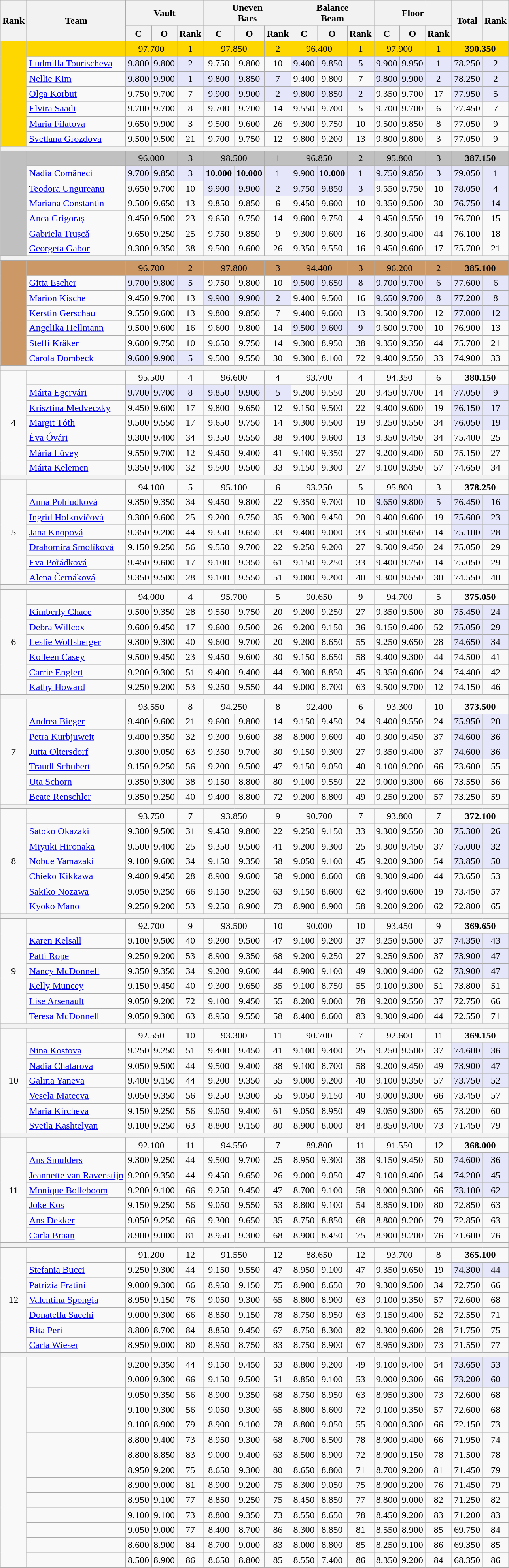<table class="wikitable" style="text-align:center">
<tr>
<th rowspan=2>Rank</th>
<th rowspan=2>Team</th>
<th colspan=3>Vault</th>
<th colspan=3>Uneven<br>Bars</th>
<th colspan=3>Balance<br>Beam</th>
<th colspan=3>Floor</th>
<th rowspan=2>Total</th>
<th rowspan=2>Rank</th>
</tr>
<tr>
<th>C</th>
<th>O</th>
<th>Rank</th>
<th>C</th>
<th>O</th>
<th>Rank</th>
<th>C</th>
<th>O</th>
<th>Rank</th>
<th>C</th>
<th>O</th>
<th>Rank</th>
</tr>
<tr>
</tr>
<tr bgcolor=gold>
<td rowspan=7></td>
<td align=left></td>
<td colspan=2>97.700</td>
<td>1</td>
<td colspan=2>97.850</td>
<td>2</td>
<td colspan=2>96.400</td>
<td>1</td>
<td colspan=2>97.900</td>
<td>1</td>
<td colspan=2><strong>390.350</strong></td>
</tr>
<tr>
<td align=left><a href='#'>Ludmilla Tourischeva</a></td>
<td bgcolor="lavender">9.800</td>
<td bgcolor="lavender">9.800</td>
<td bgcolor="lavender">2</td>
<td>9.750</td>
<td>9.800</td>
<td>10</td>
<td bgcolor="lavender">9.400</td>
<td bgcolor="lavender">9.850</td>
<td bgcolor="lavender">5</td>
<td bgcolor="lavender">9.900</td>
<td bgcolor="lavender">9.950</td>
<td bgcolor="lavender">1</td>
<td bgcolor="lavender">78.250</td>
<td bgcolor="lavender">2</td>
</tr>
<tr>
<td align=left><a href='#'>Nellie Kim</a></td>
<td bgcolor="lavender">9.800</td>
<td bgcolor="lavender">9.900</td>
<td bgcolor="lavender">1</td>
<td bgcolor="lavender">9.800</td>
<td bgcolor="lavender">9.850</td>
<td bgcolor="lavender">7</td>
<td>9.400</td>
<td>9.800</td>
<td>7</td>
<td bgcolor="lavender">9.800</td>
<td bgcolor="lavender">9.900</td>
<td bgcolor="lavender">2</td>
<td bgcolor="lavender">78.250</td>
<td bgcolor="lavender">2</td>
</tr>
<tr>
<td align=left><a href='#'>Olga Korbut</a></td>
<td>9.750</td>
<td>9.700</td>
<td>7</td>
<td bgcolor="lavender">9.900</td>
<td bgcolor="lavender">9.900</td>
<td bgcolor="lavender">2</td>
<td bgcolor="lavender">9.800</td>
<td bgcolor="lavender">9.850</td>
<td bgcolor="lavender">2</td>
<td>9.350</td>
<td>9.700</td>
<td>17</td>
<td bgcolor="lavender">77.950</td>
<td bgcolor="lavender">5</td>
</tr>
<tr>
<td align=left><a href='#'>Elvira Saadi</a></td>
<td>9.700</td>
<td>9.700</td>
<td>8</td>
<td>9.700</td>
<td>9.700</td>
<td>14</td>
<td>9.550</td>
<td>9.700</td>
<td>5</td>
<td>9.700</td>
<td>9.700</td>
<td>6</td>
<td>77.450</td>
<td>7</td>
</tr>
<tr>
<td align=left><a href='#'>Maria Filatova</a></td>
<td>9.650</td>
<td>9.900</td>
<td>3</td>
<td>9.500</td>
<td>9.600</td>
<td>26</td>
<td>9.300</td>
<td>9.750</td>
<td>10</td>
<td>9.500</td>
<td>9.850</td>
<td>8</td>
<td>77.050</td>
<td>9</td>
</tr>
<tr>
<td align=left><a href='#'>Svetlana Grozdova</a></td>
<td>9.500</td>
<td>9.500</td>
<td>21</td>
<td>9.700</td>
<td>9.750</td>
<td>12</td>
<td>9.800</td>
<td>9.200</td>
<td>13</td>
<td>9.800</td>
<td>9.800</td>
<td>3</td>
<td>77.050</td>
<td>9</td>
</tr>
<tr>
<th colspan=16></th>
</tr>
<tr>
</tr>
<tr bgcolor=silver>
<td rowspan=7></td>
<td align=left></td>
<td colspan=2>96.000</td>
<td>3</td>
<td colspan=2>98.500</td>
<td>1</td>
<td colspan=2>96.850</td>
<td>2</td>
<td colspan=2>95.800</td>
<td>3</td>
<td colspan=2><strong>387.150</strong></td>
</tr>
<tr>
<td align=left><a href='#'>Nadia Comăneci</a></td>
<td bgcolor="lavender">9.700</td>
<td bgcolor="lavender">9.850</td>
<td bgcolor="lavender">3</td>
<td bgcolor="lavender"><strong>10.000</strong></td>
<td bgcolor="lavender"><strong>10.000</strong></td>
<td bgcolor="lavender">1</td>
<td bgcolor="lavender">9.900</td>
<td bgcolor="lavender"><strong>10.000</strong></td>
<td bgcolor="lavender">1</td>
<td bgcolor="lavender">9.750</td>
<td bgcolor="lavender">9.850</td>
<td bgcolor="lavender">3</td>
<td bgcolor="lavender">79.050</td>
<td bgcolor="lavender">1</td>
</tr>
<tr>
<td align=left><a href='#'>Teodora Ungureanu</a></td>
<td>9.650</td>
<td>9.700</td>
<td>10</td>
<td bgcolor="lavender">9.900</td>
<td bgcolor="lavender">9.900</td>
<td bgcolor="lavender">2</td>
<td bgcolor="lavender">9.750</td>
<td bgcolor="lavender">9.850</td>
<td bgcolor="lavender">3</td>
<td>9.550</td>
<td>9.750</td>
<td>10</td>
<td bgcolor="lavender">78.050</td>
<td bgcolor="lavender">4</td>
</tr>
<tr>
<td align=left><a href='#'>Mariana Constantin</a></td>
<td>9.500</td>
<td>9.650</td>
<td>13</td>
<td>9.850</td>
<td>9.850</td>
<td>6</td>
<td>9.450</td>
<td>9.600</td>
<td>10</td>
<td>9.350</td>
<td>9.500</td>
<td>30</td>
<td bgcolor="lavender">76.750</td>
<td bgcolor="lavender">14</td>
</tr>
<tr>
<td align=left><a href='#'>Anca Grigoraș</a></td>
<td>9.450</td>
<td>9.500</td>
<td>23</td>
<td>9.650</td>
<td>9.750</td>
<td>14</td>
<td>9.600</td>
<td>9.750</td>
<td>4</td>
<td>9.450</td>
<td>9.550</td>
<td>19</td>
<td>76.700</td>
<td>15</td>
</tr>
<tr>
<td align=left><a href='#'>Gabriela Trușcă</a></td>
<td>9.650</td>
<td>9.250</td>
<td>25</td>
<td>9.750</td>
<td>9.850</td>
<td>9</td>
<td>9.300</td>
<td>9.600</td>
<td>16</td>
<td>9.300</td>
<td>9.400</td>
<td>44</td>
<td>76.100</td>
<td>18</td>
</tr>
<tr>
<td align=left><a href='#'>Georgeta Gabor</a></td>
<td>9.300</td>
<td>9.350</td>
<td>38</td>
<td>9.500</td>
<td>9.600</td>
<td>26</td>
<td>9.350</td>
<td>9.550</td>
<td>16</td>
<td>9.450</td>
<td>9.600</td>
<td>17</td>
<td>75.700</td>
<td>21</td>
</tr>
<tr>
<th colspan=16></th>
</tr>
<tr>
</tr>
<tr bgcolor=#CC9966>
<td rowspan=7></td>
<td align=left></td>
<td colspan=2>96.700</td>
<td>2</td>
<td colspan=2>97.800</td>
<td>3</td>
<td colspan=2>94.400</td>
<td>3</td>
<td colspan=2>96.200</td>
<td>2</td>
<td colspan=2><strong>385.100</strong></td>
</tr>
<tr>
<td align=left><a href='#'>Gitta Escher</a></td>
<td bgcolor="lavender">9.700</td>
<td bgcolor="lavender">9.800</td>
<td bgcolor="lavender">5</td>
<td>9.750</td>
<td>9.800</td>
<td>10</td>
<td bgcolor="lavender">9.500</td>
<td bgcolor="lavender">9.650</td>
<td bgcolor="lavender">8</td>
<td bgcolor="lavender">9.700</td>
<td bgcolor="lavender">9.700</td>
<td bgcolor="lavender">6</td>
<td bgcolor="lavender">77.600</td>
<td bgcolor="lavender">6</td>
</tr>
<tr>
<td align=left><a href='#'>Marion Kische</a></td>
<td>9.450</td>
<td>9.700</td>
<td>13</td>
<td bgcolor="lavender">9.900</td>
<td bgcolor="lavender">9.900</td>
<td bgcolor="lavender">2</td>
<td>9.400</td>
<td>9.500</td>
<td>16</td>
<td bgcolor="lavender">9.650</td>
<td bgcolor="lavender">9.700</td>
<td bgcolor="lavender">8</td>
<td bgcolor="lavender">77.200</td>
<td bgcolor="lavender">8</td>
</tr>
<tr>
<td align=left><a href='#'>Kerstin Gerschau</a></td>
<td>9.550</td>
<td>9.600</td>
<td>13</td>
<td>9.800</td>
<td>9.850</td>
<td>7</td>
<td>9.400</td>
<td>9.600</td>
<td>13</td>
<td>9.500</td>
<td>9.700</td>
<td>12</td>
<td bgcolor="lavender">77.000</td>
<td bgcolor="lavender">12</td>
</tr>
<tr>
<td align=left><a href='#'>Angelika Hellmann</a></td>
<td>9.500</td>
<td>9.600</td>
<td>16</td>
<td>9.600</td>
<td>9.800</td>
<td>14</td>
<td bgcolor="lavender">9.500</td>
<td bgcolor="lavender">9.600</td>
<td bgcolor="lavender">9</td>
<td>9.600</td>
<td>9.700</td>
<td>10</td>
<td>76.900</td>
<td>13</td>
</tr>
<tr>
<td align=left><a href='#'>Steffi Kräker</a></td>
<td>9.600</td>
<td>9.750</td>
<td>10</td>
<td>9.650</td>
<td>9.750</td>
<td>14</td>
<td>9.300</td>
<td>8.950</td>
<td>38</td>
<td>9.350</td>
<td>9.350</td>
<td>44</td>
<td>75.700</td>
<td>21</td>
</tr>
<tr>
<td align=left><a href='#'>Carola Dombeck</a></td>
<td bgcolor="lavender">9.600</td>
<td bgcolor="lavender">9.900</td>
<td bgcolor="lavender">5</td>
<td>9.500</td>
<td>9.550</td>
<td>30</td>
<td>9.300</td>
<td>8.100</td>
<td>72</td>
<td>9.400</td>
<td>9.550</td>
<td>33</td>
<td>74.900</td>
<td>33</td>
</tr>
<tr>
<th colspan=16></th>
</tr>
<tr>
<td rowspan=7>4</td>
<td align=left></td>
<td colspan=2>95.500</td>
<td>4</td>
<td colspan=2>96.600</td>
<td>4</td>
<td colspan=2>93.700</td>
<td>4</td>
<td colspan=2>94.350</td>
<td>6</td>
<td colspan=2><strong>380.150</strong></td>
</tr>
<tr>
<td align=left><a href='#'>Márta Egervári</a></td>
<td bgcolor="lavender">9.700</td>
<td bgcolor="lavender">9.700</td>
<td bgcolor="lavender">8</td>
<td bgcolor="lavender">9.850</td>
<td bgcolor="lavender">9.900</td>
<td bgcolor="lavender">5</td>
<td>9.200</td>
<td>9.550</td>
<td>20</td>
<td>9.450</td>
<td>9.700</td>
<td>14</td>
<td bgcolor="lavender">77.050</td>
<td bgcolor="lavender">9</td>
</tr>
<tr>
<td align=left><a href='#'>Krisztina Medveczky</a></td>
<td>9.450</td>
<td>9.600</td>
<td>17</td>
<td>9.800</td>
<td>9.650</td>
<td>12</td>
<td>9.150</td>
<td>9.500</td>
<td>22</td>
<td>9.400</td>
<td>9.600</td>
<td>19</td>
<td bgcolor="lavender">76.150</td>
<td bgcolor="lavender">17</td>
</tr>
<tr>
<td align=left><a href='#'>Margit Tóth</a></td>
<td>9.500</td>
<td>9.550</td>
<td>17</td>
<td>9.650</td>
<td>9.750</td>
<td>14</td>
<td>9.300</td>
<td>9.500</td>
<td>19</td>
<td>9.250</td>
<td>9.550</td>
<td>34</td>
<td bgcolor="lavender">76.050</td>
<td bgcolor="lavender">19</td>
</tr>
<tr>
<td align=left><a href='#'>Éva Óvári</a></td>
<td>9.300</td>
<td>9.400</td>
<td>34</td>
<td>9.350</td>
<td>9.550</td>
<td>38</td>
<td>9.400</td>
<td>9.600</td>
<td>13</td>
<td>9.350</td>
<td>9.450</td>
<td>34</td>
<td>75.400</td>
<td>25</td>
</tr>
<tr>
<td align=left><a href='#'>Mária Lővey</a></td>
<td>9.550</td>
<td>9.700</td>
<td>12</td>
<td>9.450</td>
<td>9.400</td>
<td>41</td>
<td>9.100</td>
<td>9.350</td>
<td>27</td>
<td>9.200</td>
<td>9.400</td>
<td>50</td>
<td>75.150</td>
<td>27</td>
</tr>
<tr>
<td align=left><a href='#'>Márta Kelemen</a></td>
<td>9.350</td>
<td>9.400</td>
<td>32</td>
<td>9.500</td>
<td>9.500</td>
<td>33</td>
<td>9.150</td>
<td>9.300</td>
<td>27</td>
<td>9.100</td>
<td>9.350</td>
<td>57</td>
<td>74.650</td>
<td>34</td>
</tr>
<tr>
<th colspan=16></th>
</tr>
<tr>
<td rowspan=7>5</td>
<td align=left></td>
<td colspan=2>94.100</td>
<td>5</td>
<td colspan=2>95.100</td>
<td>6</td>
<td colspan=2>93.250</td>
<td>5</td>
<td colspan=2>95.800</td>
<td>3</td>
<td colspan=2><strong>378.250</strong></td>
</tr>
<tr>
<td align=left><a href='#'>Anna Pohludková</a></td>
<td>9.350</td>
<td>9.350</td>
<td>34</td>
<td>9.450</td>
<td>9.800</td>
<td>22</td>
<td>9.350</td>
<td>9.700</td>
<td>10</td>
<td bgcolor="lavender">9.650</td>
<td bgcolor="lavender">9.800</td>
<td bgcolor="lavender">5</td>
<td bgcolor="lavender">76.450</td>
<td bgcolor="lavender">16</td>
</tr>
<tr>
<td align=left><a href='#'>Ingrid Holkovičová</a></td>
<td>9.300</td>
<td>9.600</td>
<td>25</td>
<td>9.200</td>
<td>9.750</td>
<td>35</td>
<td>9.300</td>
<td>9.450</td>
<td>20</td>
<td>9.400</td>
<td>9.600</td>
<td>19</td>
<td bgcolor="lavender">75.600</td>
<td bgcolor="lavender">23</td>
</tr>
<tr>
<td align=left><a href='#'>Jana Knopová</a></td>
<td>9.350</td>
<td>9.200</td>
<td>44</td>
<td>9.350</td>
<td>9.650</td>
<td>33</td>
<td>9.400</td>
<td>9.000</td>
<td>33</td>
<td>9.500</td>
<td>9.650</td>
<td>14</td>
<td bgcolor="lavender">75.100</td>
<td bgcolor="lavender">28</td>
</tr>
<tr>
<td align=left><a href='#'>Drahomíra Smolíková</a></td>
<td>9.150</td>
<td>9.250</td>
<td>56</td>
<td>9.550</td>
<td>9.700</td>
<td>22</td>
<td>9.250</td>
<td>9.200</td>
<td>27</td>
<td>9.500</td>
<td>9.450</td>
<td>24</td>
<td>75.050</td>
<td>29</td>
</tr>
<tr>
<td align=left><a href='#'>Eva Pořádková</a></td>
<td>9.450</td>
<td>9.600</td>
<td>17</td>
<td>9.100</td>
<td>9.350</td>
<td>61</td>
<td>9.150</td>
<td>9.250</td>
<td>33</td>
<td>9.400</td>
<td>9.750</td>
<td>14</td>
<td>75.050</td>
<td>29</td>
</tr>
<tr>
<td align=left><a href='#'>Alena Černáková</a></td>
<td>9.350</td>
<td>9.500</td>
<td>28</td>
<td>9.100</td>
<td>9.550</td>
<td>51</td>
<td>9.000</td>
<td>9.200</td>
<td>40</td>
<td>9.300</td>
<td>9.550</td>
<td>30</td>
<td>74.550</td>
<td>40</td>
</tr>
<tr>
<th colspan=16></th>
</tr>
<tr>
<td rowspan=7>6</td>
<td align=left></td>
<td colspan=2>94.000</td>
<td>4</td>
<td colspan=2>95.700</td>
<td>5</td>
<td colspan=2>90.650</td>
<td>9</td>
<td colspan=2>94.700</td>
<td>5</td>
<td colspan=2><strong>375.050</strong></td>
</tr>
<tr>
<td align=left><a href='#'>Kimberly Chace</a></td>
<td>9.500</td>
<td>9.350</td>
<td>28</td>
<td>9.550</td>
<td>9.750</td>
<td>20</td>
<td>9.200</td>
<td>9.250</td>
<td>27</td>
<td>9.350</td>
<td>9.500</td>
<td>30</td>
<td bgcolor="lavender">75.450</td>
<td bgcolor="lavender">24</td>
</tr>
<tr>
<td align=left><a href='#'>Debra Willcox</a></td>
<td>9.600</td>
<td>9.450</td>
<td>17</td>
<td>9.600</td>
<td>9.500</td>
<td>26</td>
<td>9.200</td>
<td>9.150</td>
<td>36</td>
<td>9.150</td>
<td>9.400</td>
<td>52</td>
<td bgcolor="lavender">75.050</td>
<td bgcolor="lavender">29</td>
</tr>
<tr>
<td align=left><a href='#'>Leslie Wolfsberger</a></td>
<td>9.300</td>
<td>9.300</td>
<td>40</td>
<td>9.600</td>
<td>9.700</td>
<td>20</td>
<td>9.200</td>
<td>8.650</td>
<td>55</td>
<td>9.250</td>
<td>9.650</td>
<td>28</td>
<td bgcolor="lavender">74.650</td>
<td bgcolor="lavender">34</td>
</tr>
<tr>
<td align=left><a href='#'>Kolleen Casey</a></td>
<td>9.500</td>
<td>9.450</td>
<td>23</td>
<td>9.450</td>
<td>9.600</td>
<td>30</td>
<td>9.150</td>
<td>8.650</td>
<td>58</td>
<td>9.400</td>
<td>9.300</td>
<td>44</td>
<td>74.500</td>
<td>41</td>
</tr>
<tr>
<td align=left><a href='#'>Carrie Englert</a></td>
<td>9.200</td>
<td>9.300</td>
<td>51</td>
<td>9.400</td>
<td>9.400</td>
<td>44</td>
<td>9.300</td>
<td>8.850</td>
<td>45</td>
<td>9.350</td>
<td>9.600</td>
<td>24</td>
<td>74.400</td>
<td>42</td>
</tr>
<tr>
<td align=left><a href='#'>Kathy Howard</a></td>
<td>9.250</td>
<td>9.200</td>
<td>53</td>
<td>9.250</td>
<td>9.550</td>
<td>44</td>
<td>9.000</td>
<td>8.700</td>
<td>63</td>
<td>9.500</td>
<td>9.700</td>
<td>12</td>
<td>74.150</td>
<td>46</td>
</tr>
<tr>
<th colspan=16></th>
</tr>
<tr>
<td rowspan=7>7</td>
<td align=left></td>
<td colspan=2>93.550</td>
<td>8</td>
<td colspan=2>94.250</td>
<td>8</td>
<td colspan=2>92.400</td>
<td>6</td>
<td colspan=2>93.300</td>
<td>10</td>
<td colspan=2><strong>373.500</strong></td>
</tr>
<tr>
<td align=left><a href='#'>Andrea Bieger</a></td>
<td>9.400</td>
<td>9.600</td>
<td>21</td>
<td>9.600</td>
<td>9.800</td>
<td>14</td>
<td>9.150</td>
<td>9.450</td>
<td>24</td>
<td>9.400</td>
<td>9.550</td>
<td>24</td>
<td bgcolor="lavender">75.950</td>
<td bgcolor="lavender">20</td>
</tr>
<tr>
<td align=left><a href='#'>Petra Kurbjuweit</a></td>
<td>9.400</td>
<td>9.350</td>
<td>32</td>
<td>9.300</td>
<td>9.600</td>
<td>38</td>
<td>8.900</td>
<td>9.600</td>
<td>40</td>
<td>9.300</td>
<td>9.450</td>
<td>37</td>
<td bgcolor="lavender">74.600</td>
<td bgcolor="lavender">36</td>
</tr>
<tr>
<td align=left><a href='#'>Jutta Oltersdorf</a></td>
<td>9.300</td>
<td>9.050</td>
<td>63</td>
<td>9.350</td>
<td>9.700</td>
<td>30</td>
<td>9.150</td>
<td>9.300</td>
<td>27</td>
<td>9.350</td>
<td>9.400</td>
<td>37</td>
<td bgcolor="lavender">74.600</td>
<td bgcolor="lavender">36</td>
</tr>
<tr>
<td align=left><a href='#'>Traudl Schubert</a></td>
<td>9.150</td>
<td>9.250</td>
<td>56</td>
<td>9.200</td>
<td>9.500</td>
<td>47</td>
<td>9.150</td>
<td>9.050</td>
<td>40</td>
<td>9.100</td>
<td>9.200</td>
<td>66</td>
<td>73.600</td>
<td>55</td>
</tr>
<tr>
<td align=left><a href='#'>Uta Schorn</a></td>
<td>9.350</td>
<td>9.300</td>
<td>38</td>
<td>9.150</td>
<td>8.800</td>
<td>80</td>
<td>9.100</td>
<td>9.550</td>
<td>22</td>
<td>9.000</td>
<td>9.300</td>
<td>66</td>
<td>73.550</td>
<td>56</td>
</tr>
<tr>
<td align=left><a href='#'>Beate Renschler</a></td>
<td>9.350</td>
<td>9.250</td>
<td>40</td>
<td>9.400</td>
<td>8.800</td>
<td>72</td>
<td>9.200</td>
<td>8.800</td>
<td>49</td>
<td>9.250</td>
<td>9.200</td>
<td>57</td>
<td>73.250</td>
<td>59</td>
</tr>
<tr>
<th colspan=16></th>
</tr>
<tr>
<td rowspan=7>8</td>
<td align=left></td>
<td colspan=2>93.750</td>
<td>7</td>
<td colspan=2>93.850</td>
<td>9</td>
<td colspan=2>90.700</td>
<td>7</td>
<td colspan=2>93.800</td>
<td>7</td>
<td colspan=2><strong>372.100</strong></td>
</tr>
<tr>
<td align=left><a href='#'>Satoko Okazaki</a></td>
<td>9.300</td>
<td>9.500</td>
<td>31</td>
<td>9.450</td>
<td>9.800</td>
<td>22</td>
<td>9.250</td>
<td>9.150</td>
<td>33</td>
<td>9.300</td>
<td>9.550</td>
<td>30</td>
<td bgcolor="lavender">75.300</td>
<td bgcolor="lavender">26</td>
</tr>
<tr>
<td align=left><a href='#'>Miyuki Hironaka</a></td>
<td>9.500</td>
<td>9.400</td>
<td>25</td>
<td>9.350</td>
<td>9.500</td>
<td>41</td>
<td>9.200</td>
<td>9.300</td>
<td>25</td>
<td>9.300</td>
<td>9.450</td>
<td>37</td>
<td bgcolor="lavender">75.000</td>
<td bgcolor="lavender">32</td>
</tr>
<tr>
<td align=left><a href='#'>Nobue Yamazaki</a></td>
<td>9.100</td>
<td>9.600</td>
<td>34</td>
<td>9.150</td>
<td>9.350</td>
<td>58</td>
<td>9.050</td>
<td>9.100</td>
<td>45</td>
<td>9.200</td>
<td>9.300</td>
<td>54</td>
<td bgcolor="lavender">73.850</td>
<td bgcolor="lavender">50</td>
</tr>
<tr>
<td align=left><a href='#'>Chieko Kikkawa</a></td>
<td>9.400</td>
<td>9.450</td>
<td>28</td>
<td>8.900</td>
<td>9.600</td>
<td>58</td>
<td>9.000</td>
<td>8.600</td>
<td>68</td>
<td>9.300</td>
<td>9.400</td>
<td>44</td>
<td>73.650</td>
<td>53</td>
</tr>
<tr>
<td align=left><a href='#'>Sakiko Nozawa</a></td>
<td>9.050</td>
<td>9.250</td>
<td>66</td>
<td>9.150</td>
<td>9.250</td>
<td>63</td>
<td>9.150</td>
<td>8.600</td>
<td>62</td>
<td>9.400</td>
<td>9.600</td>
<td>19</td>
<td>73.450</td>
<td>57</td>
</tr>
<tr>
<td align=left><a href='#'>Kyoko Mano</a></td>
<td>9.250</td>
<td>9.200</td>
<td>53</td>
<td>9.250</td>
<td>8.900</td>
<td>73</td>
<td>8.900</td>
<td>8.900</td>
<td>58</td>
<td>9.200</td>
<td>9.200</td>
<td>62</td>
<td>72.800</td>
<td>65</td>
</tr>
<tr>
<th colspan=16></th>
</tr>
<tr>
<td rowspan=7>9</td>
<td align=left></td>
<td colspan=2>92.700</td>
<td>9</td>
<td colspan=2>93.500</td>
<td>10</td>
<td colspan=2>90.000</td>
<td>10</td>
<td colspan=2>93.450</td>
<td>9</td>
<td colspan=2><strong>369.650</strong></td>
</tr>
<tr>
<td align=left><a href='#'>Karen Kelsall</a></td>
<td>9.100</td>
<td>9.500</td>
<td>40</td>
<td>9.200</td>
<td>9.500</td>
<td>47</td>
<td>9.100</td>
<td>9.200</td>
<td>37</td>
<td>9.250</td>
<td>9.500</td>
<td>37</td>
<td bgcolor="lavender">74.350</td>
<td bgcolor="lavender">43</td>
</tr>
<tr>
<td align=left><a href='#'>Patti Rope</a></td>
<td>9.250</td>
<td>9.200</td>
<td>53</td>
<td>8.900</td>
<td>9.350</td>
<td>68</td>
<td>9.200</td>
<td>9.250</td>
<td>27</td>
<td>9.250</td>
<td>9.500</td>
<td>37</td>
<td bgcolor="lavender">73.900</td>
<td bgcolor="lavender">47</td>
</tr>
<tr>
<td align=left><a href='#'>Nancy McDonnell</a></td>
<td>9.350</td>
<td>9.350</td>
<td>34</td>
<td>9.200</td>
<td>9.600</td>
<td>44</td>
<td>8.900</td>
<td>9.100</td>
<td>49</td>
<td>9.000</td>
<td>9.400</td>
<td>62</td>
<td bgcolor="lavender">73.900</td>
<td bgcolor="lavender">47</td>
</tr>
<tr>
<td align=left><a href='#'>Kelly Muncey</a></td>
<td>9.150</td>
<td>9.450</td>
<td>40</td>
<td>9.300</td>
<td>9.650</td>
<td>35</td>
<td>9.100</td>
<td>8.750</td>
<td>55</td>
<td>9.100</td>
<td>9.300</td>
<td>51</td>
<td>73.800</td>
<td>51</td>
</tr>
<tr>
<td align=left><a href='#'>Lise Arsenault</a></td>
<td>9.050</td>
<td>9.200</td>
<td>72</td>
<td>9.100</td>
<td>9.450</td>
<td>55</td>
<td>8.200</td>
<td>9.000</td>
<td>78</td>
<td>9.200</td>
<td>9.550</td>
<td>37</td>
<td>72.750</td>
<td>66</td>
</tr>
<tr>
<td align=left><a href='#'>Teresa McDonnell</a></td>
<td>9.050</td>
<td>9.300</td>
<td>63</td>
<td>8.950</td>
<td>9.550</td>
<td>58</td>
<td>8.400</td>
<td>8.600</td>
<td>83</td>
<td>9.300</td>
<td>9.400</td>
<td>44</td>
<td>72.550</td>
<td>71</td>
</tr>
<tr>
<th colspan=16></th>
</tr>
<tr>
<td rowspan=7>10</td>
<td align=left></td>
<td colspan=2>92.550</td>
<td>10</td>
<td colspan=2>93.300</td>
<td>11</td>
<td colspan=2>90.700</td>
<td>7</td>
<td colspan=2>92.600</td>
<td>11</td>
<td colspan=2><strong>369.150</strong></td>
</tr>
<tr>
<td align=left><a href='#'>Nina Kostova</a></td>
<td>9.250</td>
<td>9.250</td>
<td>51</td>
<td>9.400</td>
<td>9.450</td>
<td>41</td>
<td>9.100</td>
<td>9.400</td>
<td>25</td>
<td>9.250</td>
<td>9.500</td>
<td>37</td>
<td bgcolor="lavender">74.600</td>
<td bgcolor="lavender">36</td>
</tr>
<tr>
<td align=left><a href='#'>Nadia Chatarova</a></td>
<td>9.050</td>
<td>9.500</td>
<td>44</td>
<td>9.500</td>
<td>9.400</td>
<td>38</td>
<td>9.100</td>
<td>8.700</td>
<td>58</td>
<td>9.200</td>
<td>9.450</td>
<td>49</td>
<td bgcolor="lavender">73.900</td>
<td bgcolor="lavender">47</td>
</tr>
<tr>
<td align=left><a href='#'>Galina Yaneva</a></td>
<td>9.400</td>
<td>9.150</td>
<td>44</td>
<td>9.200</td>
<td>9.350</td>
<td>55</td>
<td>9.000</td>
<td>9.200</td>
<td>40</td>
<td>9.100</td>
<td>9.350</td>
<td>57</td>
<td bgcolor="lavender">73.750</td>
<td bgcolor="lavender">52</td>
</tr>
<tr>
<td align=left><a href='#'>Vesela Mateeva</a></td>
<td>9.050</td>
<td>9.350</td>
<td>56</td>
<td>9.250</td>
<td>9.300</td>
<td>55</td>
<td>9.050</td>
<td>9.150</td>
<td>40</td>
<td>9.000</td>
<td>9.300</td>
<td>66</td>
<td>73.450</td>
<td>57</td>
</tr>
<tr>
<td align=left><a href='#'>Maria Kircheva</a></td>
<td>9.150</td>
<td>9.250</td>
<td>56</td>
<td>9.050</td>
<td>9.400</td>
<td>61</td>
<td>9.050</td>
<td>8.950</td>
<td>49</td>
<td>9.050</td>
<td>9.300</td>
<td>65</td>
<td>73.200</td>
<td>60</td>
</tr>
<tr>
<td align=left><a href='#'>Svetla Kashtelyan</a></td>
<td>9.100</td>
<td>9.250</td>
<td>63</td>
<td>8.800</td>
<td>9.150</td>
<td>80</td>
<td>8.900</td>
<td>8.000</td>
<td>84</td>
<td>8.850</td>
<td>9.400</td>
<td>73</td>
<td>71.450</td>
<td>79</td>
</tr>
<tr>
<th colspan=16></th>
</tr>
<tr>
<td rowspan=7>11</td>
<td align=left></td>
<td colspan=2>92.100</td>
<td>11</td>
<td colspan=2>94.550</td>
<td>7</td>
<td colspan=2>89.800</td>
<td>11</td>
<td colspan=2>91.550</td>
<td>12</td>
<td colspan=2><strong>368.000</strong></td>
</tr>
<tr>
<td align=left><a href='#'>Ans Smulders</a></td>
<td>9.300</td>
<td>9.250</td>
<td>44</td>
<td>9.500</td>
<td>9.700</td>
<td>25</td>
<td>8.950</td>
<td>9.300</td>
<td>38</td>
<td>9.150</td>
<td>9.450</td>
<td>50</td>
<td bgcolor="lavender">74.600</td>
<td bgcolor="lavender">36</td>
</tr>
<tr>
<td align=left><a href='#'>Jeannette van Ravenstijn</a></td>
<td>9.200</td>
<td>9.350</td>
<td>44</td>
<td>9.450</td>
<td>9.650</td>
<td>26</td>
<td>9.000</td>
<td>9.050</td>
<td>47</td>
<td>9.100</td>
<td>9.400</td>
<td>54</td>
<td bgcolor="lavender">74.200</td>
<td bgcolor="lavender">45</td>
</tr>
<tr>
<td align=left><a href='#'>Monique Bolleboom</a></td>
<td>9.200</td>
<td>9.100</td>
<td>66</td>
<td>9.250</td>
<td>9.450</td>
<td>47</td>
<td>8.700</td>
<td>9.100</td>
<td>58</td>
<td>9.000</td>
<td>9.300</td>
<td>66</td>
<td bgcolor="lavender">73.100</td>
<td bgcolor="lavender">62</td>
</tr>
<tr>
<td align=left><a href='#'>Joke Kos</a></td>
<td>9.150</td>
<td>9.250</td>
<td>56</td>
<td>9.050</td>
<td>9.550</td>
<td>53</td>
<td>8.800</td>
<td>9.100</td>
<td>54</td>
<td>8.850</td>
<td>9.100</td>
<td>80</td>
<td>72.850</td>
<td>63</td>
</tr>
<tr>
<td align=left><a href='#'>Ans Dekker</a></td>
<td>9.050</td>
<td>9.250</td>
<td>66</td>
<td>9.300</td>
<td>9.650</td>
<td>35</td>
<td>8.750</td>
<td>8.850</td>
<td>68</td>
<td>8.800</td>
<td>9.200</td>
<td>79</td>
<td>72.850</td>
<td>63</td>
</tr>
<tr>
<td align=left><a href='#'>Carla Braan</a></td>
<td>8.900</td>
<td>9.000</td>
<td>81</td>
<td>8.950</td>
<td>9.300</td>
<td>68</td>
<td>8.900</td>
<td>8.450</td>
<td>75</td>
<td>8.900</td>
<td>9.200</td>
<td>76</td>
<td>71.600</td>
<td>76</td>
</tr>
<tr>
<th colspan=16></th>
</tr>
<tr>
<td rowspan=7>12</td>
<td align=left></td>
<td colspan=2>91.200</td>
<td>12</td>
<td colspan=2>91.550</td>
<td>12</td>
<td colspan=2>88.650</td>
<td>12</td>
<td colspan=2>93.700</td>
<td>8</td>
<td colspan=2><strong>365.100</strong></td>
</tr>
<tr>
<td align=left><a href='#'>Stefania Bucci</a></td>
<td>9.250</td>
<td>9.300</td>
<td>44</td>
<td>9.150</td>
<td>9.550</td>
<td>47</td>
<td>8.950</td>
<td>9.100</td>
<td>47</td>
<td>9.350</td>
<td>9.650</td>
<td>19</td>
<td bgcolor="lavender">74.300</td>
<td bgcolor="lavender">44</td>
</tr>
<tr>
<td align=left><a href='#'>Patrizia Fratini</a></td>
<td>9.000</td>
<td>9.300</td>
<td>66</td>
<td>8.950</td>
<td>9.150</td>
<td>75</td>
<td>8.900</td>
<td>8.650</td>
<td>70</td>
<td>9.300</td>
<td>9.500</td>
<td>34</td>
<td>72.750</td>
<td>66</td>
</tr>
<tr>
<td align=left><a href='#'>Valentina Spongia</a></td>
<td>8.950</td>
<td>9.150</td>
<td>76</td>
<td>9.050</td>
<td>9.300</td>
<td>65</td>
<td>8.800</td>
<td>8.900</td>
<td>63</td>
<td>9.100</td>
<td>9.350</td>
<td>57</td>
<td>72.600</td>
<td>68</td>
</tr>
<tr>
<td align=left><a href='#'>Donatella Sacchi</a></td>
<td>9.000</td>
<td>9.300</td>
<td>66</td>
<td>8.850</td>
<td>9.150</td>
<td>78</td>
<td>8.750</td>
<td>8.950</td>
<td>63</td>
<td>9.150</td>
<td>9.400</td>
<td>52</td>
<td>72.550</td>
<td>71</td>
</tr>
<tr>
<td align=left><a href='#'>Rita Peri</a></td>
<td>8.800</td>
<td>8.700</td>
<td>84</td>
<td>8.850</td>
<td>9.450</td>
<td>67</td>
<td>8.750</td>
<td>8.300</td>
<td>82</td>
<td>9.300</td>
<td>9.600</td>
<td>28</td>
<td>71.750</td>
<td>75</td>
</tr>
<tr>
<td align=left><a href='#'>Carla Wieser</a></td>
<td>8.950</td>
<td>9.000</td>
<td>80</td>
<td>8.950</td>
<td>8.750</td>
<td>83</td>
<td>8.750</td>
<td>8.900</td>
<td>67</td>
<td>8.950</td>
<td>9.300</td>
<td>73</td>
<td>71.550</td>
<td>77</td>
</tr>
<tr>
<th colspan=16></th>
</tr>
<tr>
<td rowspan=21></td>
<td align=left></td>
<td>9.200</td>
<td>9.350</td>
<td>44</td>
<td>9.150</td>
<td>9.450</td>
<td>53</td>
<td>8.800</td>
<td>9.200</td>
<td>49</td>
<td>9.100</td>
<td>9.400</td>
<td>54</td>
<td bgcolor="lavender">73.650</td>
<td bgcolor="lavender">53</td>
</tr>
<tr>
<td align=left></td>
<td>9.000</td>
<td>9.300</td>
<td>66</td>
<td>9.150</td>
<td>9.500</td>
<td>51</td>
<td>8.850</td>
<td>9.100</td>
<td>53</td>
<td>9.000</td>
<td>9.300</td>
<td>66</td>
<td bgcolor="lavender">73.200</td>
<td bgcolor="lavender">60</td>
</tr>
<tr>
<td align=left></td>
<td>9.050</td>
<td>9.350</td>
<td>56</td>
<td>8.900</td>
<td>9.350</td>
<td>68</td>
<td>8.750</td>
<td>8.950</td>
<td>63</td>
<td>8.950</td>
<td>9.300</td>
<td>73</td>
<td>72.600</td>
<td>68</td>
</tr>
<tr>
<td align=left></td>
<td>9.100</td>
<td>9.300</td>
<td>56</td>
<td>9.050</td>
<td>9.300</td>
<td>65</td>
<td>8.800</td>
<td>8.600</td>
<td>72</td>
<td>9.100</td>
<td>9.350</td>
<td>57</td>
<td>72.600</td>
<td>68</td>
</tr>
<tr>
<td align=left></td>
<td>9.100</td>
<td>8.900</td>
<td>79</td>
<td>8.900</td>
<td>9.100</td>
<td>78</td>
<td>8.800</td>
<td>9.050</td>
<td>55</td>
<td>9.000</td>
<td>9.300</td>
<td>66</td>
<td>72.150</td>
<td>73</td>
</tr>
<tr>
<td align=left></td>
<td>8.800</td>
<td>9.400</td>
<td>73</td>
<td>8.950</td>
<td>9.300</td>
<td>68</td>
<td>8.700</td>
<td>8.500</td>
<td>78</td>
<td>8.900</td>
<td>9.400</td>
<td>66</td>
<td>71.950</td>
<td>74</td>
</tr>
<tr>
<td align=left></td>
<td>8.800</td>
<td>8.850</td>
<td>83</td>
<td>9.000</td>
<td>9.400</td>
<td>63</td>
<td>8.500</td>
<td>8.900</td>
<td>72</td>
<td>8.900</td>
<td>9.150</td>
<td>78</td>
<td>71.500</td>
<td>78</td>
</tr>
<tr>
<td align=left></td>
<td>8.950</td>
<td>9.200</td>
<td>75</td>
<td>8.650</td>
<td>9.300</td>
<td>80</td>
<td>8.650</td>
<td>8.800</td>
<td>71</td>
<td>8.700</td>
<td>9.200</td>
<td>81</td>
<td>71.450</td>
<td>79</td>
</tr>
<tr>
<td align=left></td>
<td>8.900</td>
<td>9.000</td>
<td>81</td>
<td>8.900</td>
<td>9.200</td>
<td>75</td>
<td>8.300</td>
<td>9.050</td>
<td>75</td>
<td>8.900</td>
<td>9.200</td>
<td>76</td>
<td>71.450</td>
<td>79</td>
</tr>
<tr>
<td align=left></td>
<td>8.950</td>
<td>9.100</td>
<td>77</td>
<td>8.850</td>
<td>9.250</td>
<td>75</td>
<td>8.450</td>
<td>8.850</td>
<td>77</td>
<td>8.800</td>
<td>9.000</td>
<td>82</td>
<td>71.250</td>
<td>82</td>
</tr>
<tr>
<td align=left></td>
<td>9.100</td>
<td>9.100</td>
<td>73</td>
<td>8.800</td>
<td>9.350</td>
<td>73</td>
<td>8.550</td>
<td>8.650</td>
<td>78</td>
<td>8.450</td>
<td>9.200</td>
<td>83</td>
<td>71.200</td>
<td>83</td>
</tr>
<tr>
<td align=left></td>
<td>9.050</td>
<td>9.000</td>
<td>77</td>
<td>8.400</td>
<td>8.700</td>
<td>86</td>
<td>8.300</td>
<td>8.850</td>
<td>81</td>
<td>8.550</td>
<td>8.900</td>
<td>85</td>
<td>69.750</td>
<td>84</td>
</tr>
<tr>
<td align=left></td>
<td>8.600</td>
<td>8.900</td>
<td>84</td>
<td>8.700</td>
<td>9.000</td>
<td>83</td>
<td>8.000</td>
<td>8.800</td>
<td>85</td>
<td>8.250</td>
<td>9.100</td>
<td>86</td>
<td>69.350</td>
<td>85</td>
</tr>
<tr>
<td align=left></td>
<td>8.500</td>
<td>8.900</td>
<td>86</td>
<td>8.650</td>
<td>8.800</td>
<td>85</td>
<td>8.550</td>
<td>7.400</td>
<td>86</td>
<td>8.350</td>
<td>9.200</td>
<td>84</td>
<td>68.350</td>
<td>86</td>
</tr>
</table>
